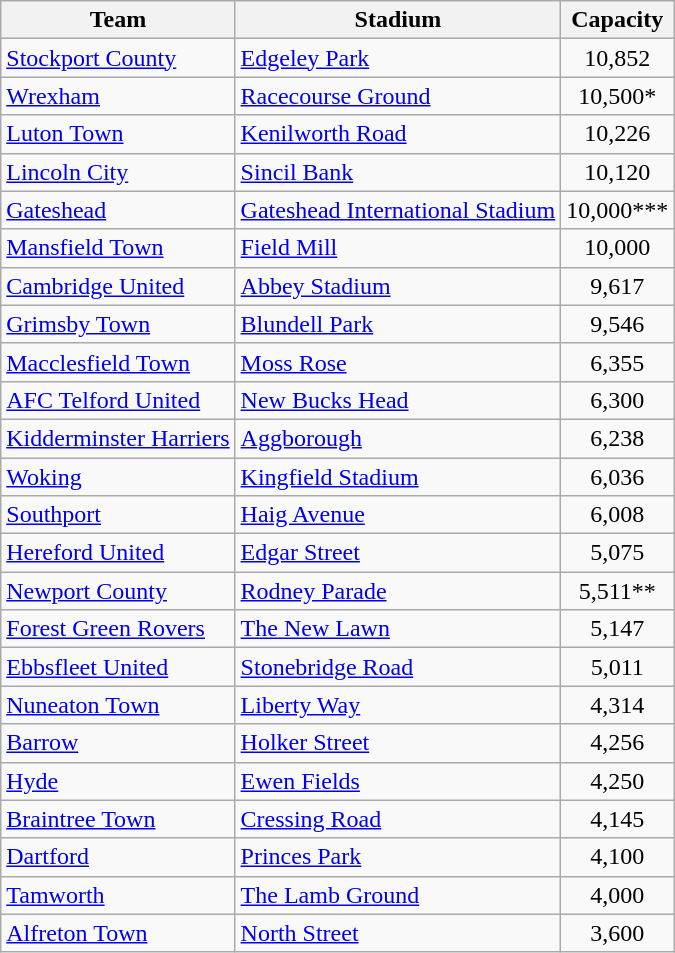<table class="wikitable sortable">
<tr>
<th>Team</th>
<th>Stadium</th>
<th>Capacity</th>
</tr>
<tr>
<td><a href='#'>Stockport County</a></td>
<td><a href='#'>Edgeley Park</a></td>
<td align="center">10,852</td>
</tr>
<tr>
<td><a href='#'>Wrexham</a></td>
<td><a href='#'>Racecourse Ground</a></td>
<td align="center">10,500*</td>
</tr>
<tr>
<td><a href='#'>Luton Town</a></td>
<td><a href='#'>Kenilworth Road</a></td>
<td align="center">10,226</td>
</tr>
<tr>
<td><a href='#'>Lincoln City</a></td>
<td><a href='#'>Sincil Bank</a></td>
<td align="center">10,120</td>
</tr>
<tr>
<td><a href='#'>Gateshead</a></td>
<td><a href='#'>Gateshead International Stadium</a></td>
<td align="center">10,000***</td>
</tr>
<tr>
<td><a href='#'>Mansfield Town</a></td>
<td><a href='#'>Field Mill</a></td>
<td align="center">10,000</td>
</tr>
<tr>
<td><a href='#'>Cambridge United</a></td>
<td><a href='#'>Abbey Stadium</a></td>
<td align="center">9,617</td>
</tr>
<tr>
<td><a href='#'>Grimsby Town</a></td>
<td><a href='#'>Blundell Park</a></td>
<td align="center">9,546</td>
</tr>
<tr>
<td><a href='#'>Macclesfield Town</a></td>
<td><a href='#'>Moss Rose</a></td>
<td align="center">6,355</td>
</tr>
<tr>
<td><a href='#'>AFC Telford United</a></td>
<td><a href='#'>New Bucks Head</a></td>
<td align="center">6,300</td>
</tr>
<tr>
<td><a href='#'>Kidderminster Harriers</a></td>
<td><a href='#'>Aggborough</a></td>
<td align="center">6,238</td>
</tr>
<tr>
<td><a href='#'>Woking</a></td>
<td><a href='#'>Kingfield Stadium</a></td>
<td align="center">6,036</td>
</tr>
<tr>
<td><a href='#'>Southport</a></td>
<td><a href='#'>Haig Avenue</a></td>
<td align="center">6,008</td>
</tr>
<tr>
<td><a href='#'>Hereford United</a></td>
<td><a href='#'>Edgar Street</a></td>
<td align="center">5,075</td>
</tr>
<tr>
<td><a href='#'>Newport County</a></td>
<td><a href='#'>Rodney Parade</a></td>
<td align="center">5,511** </td>
</tr>
<tr>
<td><a href='#'>Forest Green Rovers</a></td>
<td><a href='#'>The New Lawn</a></td>
<td align="center">5,147</td>
</tr>
<tr>
<td><a href='#'>Ebbsfleet United</a></td>
<td><a href='#'>Stonebridge Road</a></td>
<td align="center">5,011</td>
</tr>
<tr>
<td><a href='#'>Nuneaton Town</a></td>
<td><a href='#'>Liberty Way</a></td>
<td align="center">4,314</td>
</tr>
<tr>
<td><a href='#'>Barrow</a></td>
<td><a href='#'>Holker Street</a></td>
<td align="center">4,256</td>
</tr>
<tr>
<td><a href='#'>Hyde</a></td>
<td><a href='#'>Ewen Fields</a></td>
<td align="center">4,250</td>
</tr>
<tr>
<td><a href='#'>Braintree Town</a></td>
<td><a href='#'>Cressing Road</a></td>
<td align="center">4,145</td>
</tr>
<tr>
<td><a href='#'>Dartford</a></td>
<td><a href='#'>Princes Park</a></td>
<td align="center">4,100</td>
</tr>
<tr>
<td><a href='#'>Tamworth</a></td>
<td><a href='#'>The Lamb Ground</a></td>
<td align="center">4,000</td>
</tr>
<tr>
<td><a href='#'>Alfreton Town</a></td>
<td><a href='#'>North Street</a></td>
<td align="center">3,600</td>
</tr>
</table>
